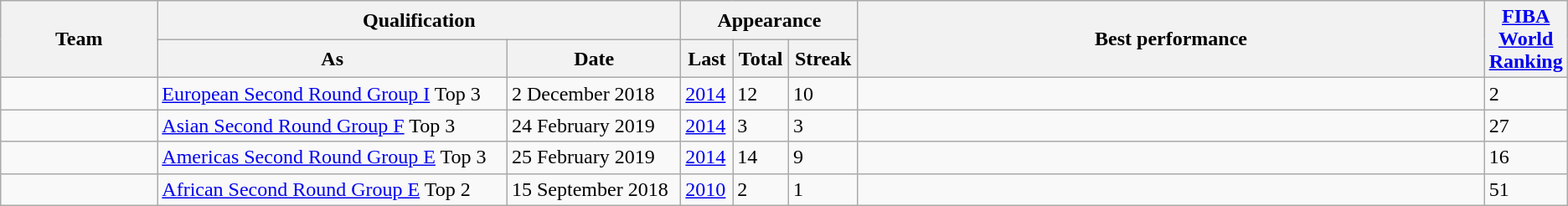<table class="wikitable">
<tr>
<th width=10% rowspan=2>Team</th>
<th colspan=2>Qualification</th>
<th colspan=3>Appearance</th>
<th width=40% rowspan=2>Best performance</th>
<th width=1% rowspan=2><a href='#'>FIBA World Ranking</a></th>
</tr>
<tr>
<th>As</th>
<th>Date</th>
<th>Last</th>
<th>Total</th>
<th>Streak</th>
</tr>
<tr>
<td align=left></td>
<td align=left><a href='#'>European Second Round Group I</a> Top 3</td>
<td>2 December 2018</td>
<td><a href='#'>2014</a></td>
<td>12</td>
<td>10</td>
<td align=left></td>
<td>2</td>
</tr>
<tr>
<td align=left></td>
<td align=left><a href='#'>Asian Second Round Group F</a> Top 3</td>
<td>24 February 2019</td>
<td><a href='#'>2014</a></td>
<td>3</td>
<td>3</td>
<td align=left></td>
<td>27</td>
</tr>
<tr>
<td align=left></td>
<td align=left><a href='#'>Americas Second Round Group E</a> Top 3</td>
<td>25 February 2019</td>
<td><a href='#'>2014</a></td>
<td>14</td>
<td>9</td>
<td align=left></td>
<td>16</td>
</tr>
<tr>
<td align=left></td>
<td align=left><a href='#'>African Second Round Group E</a> Top 2</td>
<td>15 September 2018</td>
<td><a href='#'>2010</a></td>
<td>2</td>
<td>1</td>
<td align=left></td>
<td>51</td>
</tr>
</table>
